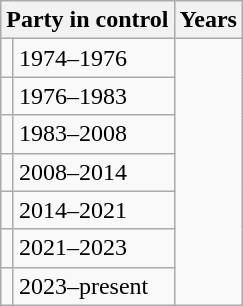<table class="wikitable">
<tr>
<th colspan=2>Party in control</th>
<th>Years</th>
</tr>
<tr>
<td></td>
<td>1974–1976</td>
</tr>
<tr>
<td></td>
<td>1976–1983</td>
</tr>
<tr>
<td></td>
<td>1983–2008</td>
</tr>
<tr>
<td></td>
<td>2008–2014</td>
</tr>
<tr>
<td></td>
<td>2014–2021</td>
</tr>
<tr>
<td></td>
<td>2021–2023</td>
</tr>
<tr>
<td></td>
<td>2023–present</td>
</tr>
</table>
